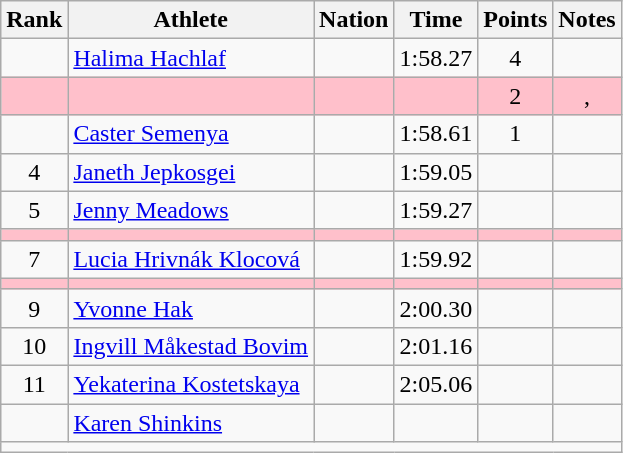<table class="wikitable mw-datatable sortable" style="text-align:center;">
<tr>
<th scope="col" style="width: 10px;">Rank</th>
<th scope="col">Athlete</th>
<th scope="col">Nation</th>
<th scope="col">Time</th>
<th scope="col">Points</th>
<th scope="col">Notes</th>
</tr>
<tr>
<td></td>
<td align="left"><a href='#'>Halima Hachlaf</a></td>
<td align="left"></td>
<td>1:58.27</td>
<td>4</td>
<td></td>
</tr>
<tr bgcolor=pink>
<td></td>
<td align="left"></td>
<td align="left"></td>
<td></td>
<td>2</td>
<td>, </td>
</tr>
<tr>
<td></td>
<td align="left"><a href='#'>Caster Semenya</a></td>
<td align="left"></td>
<td>1:58.61</td>
<td>1</td>
<td></td>
</tr>
<tr>
<td>4</td>
<td align="left"><a href='#'>Janeth Jepkosgei</a></td>
<td align="left"></td>
<td>1:59.05</td>
<td></td>
<td></td>
</tr>
<tr>
<td>5</td>
<td align="left"><a href='#'>Jenny Meadows</a></td>
<td align="left"></td>
<td>1:59.27</td>
<td></td>
<td></td>
</tr>
<tr bgcolor=pink>
<td></td>
<td align="left"></td>
<td align="left"></td>
<td></td>
<td></td>
<td></td>
</tr>
<tr>
<td>7</td>
<td align="left"><a href='#'>Lucia Hrivnák Klocová</a></td>
<td align="left"></td>
<td>1:59.92</td>
<td></td>
<td></td>
</tr>
<tr bgcolor=pink>
<td></td>
<td align="left"></td>
<td align="left"></td>
<td></td>
<td></td>
<td></td>
</tr>
<tr>
<td>9</td>
<td align="left"><a href='#'>Yvonne Hak</a></td>
<td align="left"></td>
<td>2:00.30</td>
<td></td>
<td></td>
</tr>
<tr>
<td>10</td>
<td align="left"><a href='#'>Ingvill Måkestad Bovim</a></td>
<td align="left"></td>
<td>2:01.16</td>
<td></td>
<td></td>
</tr>
<tr>
<td>11</td>
<td align="left"><a href='#'>Yekaterina Kostetskaya</a></td>
<td align="left"></td>
<td>2:05.06</td>
<td></td>
<td></td>
</tr>
<tr>
<td></td>
<td align="left"><a href='#'>Karen Shinkins</a></td>
<td align="left"></td>
<td></td>
<td></td>
<td></td>
</tr>
<tr class="sortbottom">
<td colspan="6"></td>
</tr>
</table>
